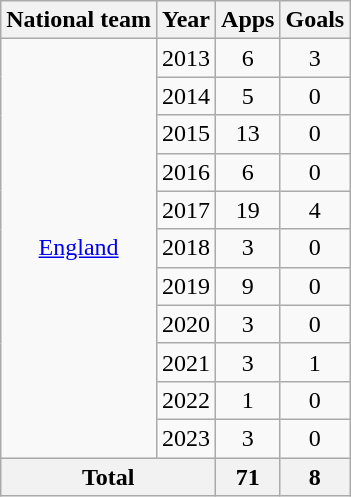<table class="wikitable" style="text-align:center">
<tr>
<th>National team</th>
<th>Year</th>
<th>Apps</th>
<th>Goals</th>
</tr>
<tr>
<td rowspan="11"><a href='#'>England</a></td>
<td>2013</td>
<td>6</td>
<td>3</td>
</tr>
<tr>
<td>2014</td>
<td>5</td>
<td>0</td>
</tr>
<tr>
<td>2015</td>
<td>13</td>
<td>0</td>
</tr>
<tr>
<td>2016</td>
<td>6</td>
<td>0</td>
</tr>
<tr>
<td>2017</td>
<td>19</td>
<td>4</td>
</tr>
<tr>
<td>2018</td>
<td>3</td>
<td>0</td>
</tr>
<tr>
<td>2019</td>
<td>9</td>
<td>0</td>
</tr>
<tr>
<td>2020</td>
<td>3</td>
<td>0</td>
</tr>
<tr>
<td>2021</td>
<td>3</td>
<td>1</td>
</tr>
<tr>
<td>2022</td>
<td>1</td>
<td>0</td>
</tr>
<tr>
<td>2023</td>
<td>3</td>
<td>0</td>
</tr>
<tr>
<th colspan="2">Total</th>
<th>71</th>
<th>8</th>
</tr>
</table>
